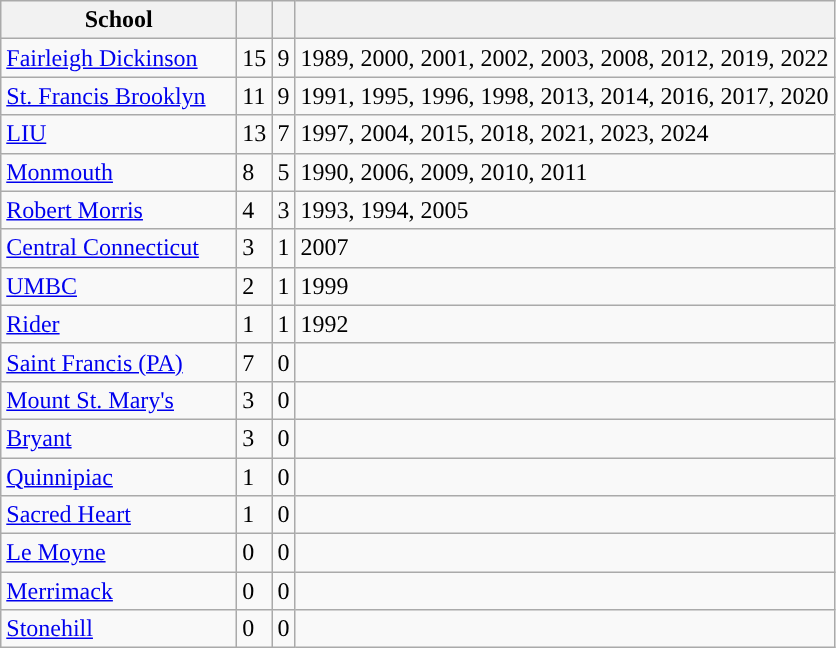<table class="wikitable sortable" style="text-align: ;">
<tr>
<th width=150px>School</th>
<th width=px></th>
<th width=px></th>
<th width=px></th>
</tr>
<tr>
<td><a href='#'>Fairleigh Dickinson</a></td>
<td>15</td>
<td>9</td>
<td>1989, 2000, 2001, 2002, 2003, 2008, 2012, 2019, 2022</td>
</tr>
<tr>
<td><a href='#'>St. Francis Brooklyn</a> </td>
<td>11</td>
<td>9</td>
<td>1991, 1995, 1996, 1998, 2013, 2014, 2016, 2017, 2020</td>
</tr>
<tr>
<td><a href='#'>LIU</a> </td>
<td>13</td>
<td>7</td>
<td>1997, 2004, 2015, 2018, 2021, 2023, 2024</td>
</tr>
<tr>
<td><a href='#'>Monmouth</a> </td>
<td>8</td>
<td>5</td>
<td>1990, 2006, 2009, 2010, 2011</td>
</tr>
<tr>
<td><a href='#'>Robert Morris</a> </td>
<td>4</td>
<td>3</td>
<td>1993, 1994, 2005</td>
</tr>
<tr>
<td><a href='#'>Central Connecticut</a></td>
<td>3</td>
<td>1</td>
<td>2007</td>
</tr>
<tr>
<td><a href='#'>UMBC</a> </td>
<td>2</td>
<td>1</td>
<td>1999</td>
</tr>
<tr>
<td><a href='#'>Rider</a> </td>
<td>1</td>
<td>1</td>
<td>1992</td>
</tr>
<tr>
<td><a href='#'>Saint Francis (PA)</a></td>
<td>7</td>
<td>0</td>
<td></td>
</tr>
<tr>
<td><a href='#'>Mount St. Mary's</a> </td>
<td>3</td>
<td>0</td>
<td></td>
</tr>
<tr>
<td><a href='#'>Bryant</a> </td>
<td>3</td>
<td>0</td>
<td></td>
</tr>
<tr>
<td><a href='#'>Quinnipiac</a> </td>
<td>1</td>
<td>0</td>
<td></td>
</tr>
<tr>
<td><a href='#'>Sacred Heart</a></td>
<td>1</td>
<td>0</td>
<td></td>
</tr>
<tr>
<td><a href='#'>Le Moyne</a> </td>
<td>0</td>
<td>0</td>
<td></td>
</tr>
<tr>
<td><a href='#'>Merrimack</a> </td>
<td>0</td>
<td>0</td>
<td></td>
</tr>
<tr>
<td><a href='#'>Stonehill</a> </td>
<td>0</td>
<td>0</td>
<td></td>
</tr>
</table>
